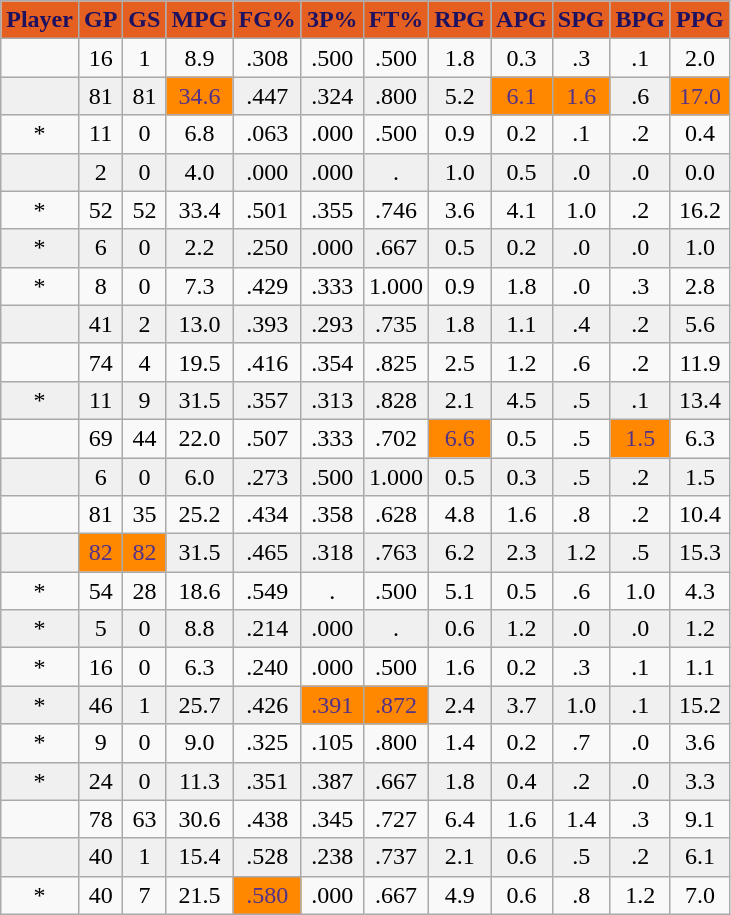<table class="wikitable sortable" style="text-align:right;">
<tr>
<th style="background:#E56020; color:#1D1160">Player</th>
<th style="background:#E56020; color:#1D1160">GP</th>
<th style="background:#E56020; color:#1D1160">GS</th>
<th style="background:#E56020; color:#1D1160">MPG</th>
<th style="background:#E56020; color:#1D1160">FG%</th>
<th style="background:#E56020; color:#1D1160">3P%</th>
<th style="background:#E56020; color:#1D1160">FT%</th>
<th style="background:#E56020; color:#1D1160">RPG</th>
<th style="background:#E56020; color:#1D1160">APG</th>
<th style="background:#E56020; color:#1D1160">SPG</th>
<th style="background:#E56020; color:#1D1160">BPG</th>
<th style="background:#E56020; color:#1D1160">PPG</th>
</tr>
<tr align="center" bgcolor="">
<td></td>
<td>16</td>
<td>1</td>
<td>8.9</td>
<td>.308</td>
<td>.500</td>
<td>.500</td>
<td>1.8</td>
<td>0.3</td>
<td>.3</td>
<td>.1</td>
<td>2.0</td>
</tr>
<tr align="center" bgcolor="#f0f0f0">
<td></td>
<td>81</td>
<td>81</td>
<td style="background:#FF8800;color:#523189;">34.6</td>
<td>.447</td>
<td>.324</td>
<td>.800</td>
<td>5.2</td>
<td style="background:#FF8800;color:#523189;">6.1</td>
<td style="background:#FF8800;color:#523189;">1.6</td>
<td>.6</td>
<td style="background:#FF8800;color:#523189;">17.0</td>
</tr>
<tr align="center" bgcolor="">
<td>*</td>
<td>11</td>
<td>0</td>
<td>6.8</td>
<td>.063</td>
<td>.000</td>
<td>.500</td>
<td>0.9</td>
<td>0.2</td>
<td>.1</td>
<td>.2</td>
<td>0.4</td>
</tr>
<tr align="center" bgcolor="#f0f0f0">
<td></td>
<td>2</td>
<td>0</td>
<td>4.0</td>
<td>.000</td>
<td>.000</td>
<td>.</td>
<td>1.0</td>
<td>0.5</td>
<td>.0</td>
<td>.0</td>
<td>0.0</td>
</tr>
<tr align="center" bgcolor="">
<td>*</td>
<td>52</td>
<td>52</td>
<td>33.4</td>
<td>.501</td>
<td>.355</td>
<td>.746</td>
<td>3.6</td>
<td>4.1</td>
<td>1.0</td>
<td>.2</td>
<td>16.2</td>
</tr>
<tr align="center" bgcolor="#f0f0f0">
<td>*</td>
<td>6</td>
<td>0</td>
<td>2.2</td>
<td>.250</td>
<td>.000</td>
<td>.667</td>
<td>0.5</td>
<td>0.2</td>
<td>.0</td>
<td>.0</td>
<td>1.0</td>
</tr>
<tr align="center" bgcolor="">
<td>*</td>
<td>8</td>
<td>0</td>
<td>7.3</td>
<td>.429</td>
<td>.333</td>
<td>1.000</td>
<td>0.9</td>
<td>1.8</td>
<td>.0</td>
<td>.3</td>
<td>2.8</td>
</tr>
<tr align="center" bgcolor="#f0f0f0">
<td></td>
<td>41</td>
<td>2</td>
<td>13.0</td>
<td>.393</td>
<td>.293</td>
<td>.735</td>
<td>1.8</td>
<td>1.1</td>
<td>.4</td>
<td>.2</td>
<td>5.6</td>
</tr>
<tr align="center" bgcolor="">
<td></td>
<td>74</td>
<td>4</td>
<td>19.5</td>
<td>.416</td>
<td>.354</td>
<td>.825</td>
<td>2.5</td>
<td>1.2</td>
<td>.6</td>
<td>.2</td>
<td>11.9</td>
</tr>
<tr align="center" bgcolor="#f0f0f0">
<td>*</td>
<td>11</td>
<td>9</td>
<td>31.5</td>
<td>.357</td>
<td>.313</td>
<td>.828</td>
<td>2.1</td>
<td>4.5</td>
<td>.5</td>
<td>.1</td>
<td>13.4</td>
</tr>
<tr align="center" bgcolor="">
<td></td>
<td>69</td>
<td>44</td>
<td>22.0</td>
<td>.507</td>
<td>.333</td>
<td>.702</td>
<td style="background:#FF8800;color:#523189;">6.6</td>
<td>0.5</td>
<td>.5</td>
<td style="background:#FF8800;color:#523189;">1.5</td>
<td>6.3</td>
</tr>
<tr align="center" bgcolor="#f0f0f0">
<td></td>
<td>6</td>
<td>0</td>
<td>6.0</td>
<td>.273</td>
<td>.500</td>
<td>1.000</td>
<td>0.5</td>
<td>0.3</td>
<td>.5</td>
<td>.2</td>
<td>1.5</td>
</tr>
<tr align="center" bgcolor="">
<td></td>
<td>81</td>
<td>35</td>
<td>25.2</td>
<td>.434</td>
<td>.358</td>
<td>.628</td>
<td>4.8</td>
<td>1.6</td>
<td>.8</td>
<td>.2</td>
<td>10.4</td>
</tr>
<tr align="center" bgcolor="#f0f0f0">
<td></td>
<td style="background:#FF8800;color:#523189;">82</td>
<td style="background:#FF8800;color:#523189;">82</td>
<td>31.5</td>
<td>.465</td>
<td>.318</td>
<td>.763</td>
<td>6.2</td>
<td>2.3</td>
<td>1.2</td>
<td>.5</td>
<td>15.3</td>
</tr>
<tr align="center" bgcolor="">
<td>*</td>
<td>54</td>
<td>28</td>
<td>18.6</td>
<td>.549</td>
<td>.</td>
<td>.500</td>
<td>5.1</td>
<td>0.5</td>
<td>.6</td>
<td>1.0</td>
<td>4.3</td>
</tr>
<tr align="center" bgcolor="#f0f0f0">
<td>*</td>
<td>5</td>
<td>0</td>
<td>8.8</td>
<td>.214</td>
<td>.000</td>
<td>.</td>
<td>0.6</td>
<td>1.2</td>
<td>.0</td>
<td>.0</td>
<td>1.2</td>
</tr>
<tr align="center" bgcolor="">
<td>*</td>
<td>16</td>
<td>0</td>
<td>6.3</td>
<td>.240</td>
<td>.000</td>
<td>.500</td>
<td>1.6</td>
<td>0.2</td>
<td>.3</td>
<td>.1</td>
<td>1.1</td>
</tr>
<tr align="center" bgcolor="#f0f0f0">
<td>*</td>
<td>46</td>
<td>1</td>
<td>25.7</td>
<td>.426</td>
<td style="background:#FF8800;color:#523189;">.391</td>
<td style="background:#FF8800;color:#523189;">.872</td>
<td>2.4</td>
<td>3.7</td>
<td>1.0</td>
<td>.1</td>
<td>15.2</td>
</tr>
<tr align="center" bgcolor="">
<td>*</td>
<td>9</td>
<td>0</td>
<td>9.0</td>
<td>.325</td>
<td>.105</td>
<td>.800</td>
<td>1.4</td>
<td>0.2</td>
<td>.7</td>
<td>.0</td>
<td>3.6</td>
</tr>
<tr align="center" bgcolor="#f0f0f0">
<td>*</td>
<td>24</td>
<td>0</td>
<td>11.3</td>
<td>.351</td>
<td>.387</td>
<td>.667</td>
<td>1.8</td>
<td>0.4</td>
<td>.2</td>
<td>.0</td>
<td>3.3</td>
</tr>
<tr align="center" bgcolor="">
<td></td>
<td>78</td>
<td>63</td>
<td>30.6</td>
<td>.438</td>
<td>.345</td>
<td>.727</td>
<td>6.4</td>
<td>1.6</td>
<td>1.4</td>
<td>.3</td>
<td>9.1</td>
</tr>
<tr align="center" bgcolor="#f0f0f0">
<td></td>
<td>40</td>
<td>1</td>
<td>15.4</td>
<td>.528</td>
<td>.238</td>
<td>.737</td>
<td>2.1</td>
<td>0.6</td>
<td>.5</td>
<td>.2</td>
<td>6.1</td>
</tr>
<tr align="center" bgcolor="">
<td>*</td>
<td>40</td>
<td>7</td>
<td>21.5</td>
<td style="background:#FF8800;color:#523189;">.580</td>
<td>.000</td>
<td>.667</td>
<td>4.9</td>
<td>0.6</td>
<td>.8</td>
<td>1.2</td>
<td>7.0</td>
</tr>
</table>
